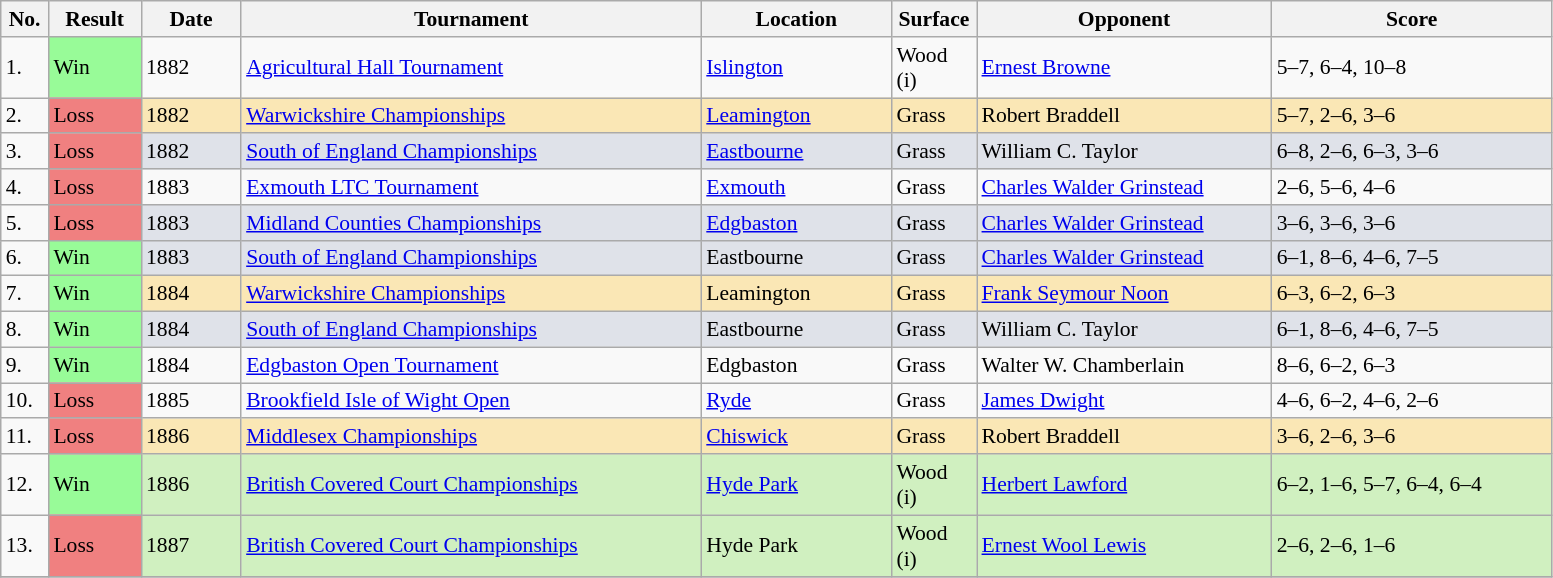<table class="sortable wikitable" style="font-size:90%;">
<tr>
<th style="width:25px">No.</th>
<th style="width:55px">Result</th>
<th style="width:60px">Date</th>
<th style="width:300px">Tournament</th>
<th style="width:120px">Location</th>
<th style="width:50px">Surface</th>
<th style="width:190px">Opponent</th>
<th style="width:180px" class="unsortable">Score</th>
</tr>
<tr>
<td>1.</td>
<td style="background:#98fb98;">Win</td>
<td>1882</td>
<td><a href='#'>Agricultural Hall Tournament</a></td>
<td><a href='#'>Islington</a></td>
<td>Wood (i)</td>
<td> <a href='#'>Ernest Browne</a></td>
<td>5–7, 6–4, 10–8</td>
</tr>
<tr>
<td>2.</td>
<td style="background:#F08080;">Loss</td>
<td style="background:#fae7b5">1882</td>
<td style="background:#fae7b5"><a href='#'>Warwickshire Championships</a></td>
<td style="background:#fae7b5"><a href='#'>Leamington</a></td>
<td style="background:#fae7b5">Grass</td>
<td style="background:#fae7b5"> Robert Braddell</td>
<td style="background:#fae7b5">5–7, 2–6, 3–6</td>
</tr>
<tr>
<td>3.</td>
<td style="background:#F08080;">Loss</td>
<td style="background:#dfe2e9">1882</td>
<td style="background:#dfe2e9"><a href='#'>South of England Championships</a></td>
<td style="background:#dfe2e9"><a href='#'>Eastbourne</a></td>
<td style="background:#dfe2e9">Grass</td>
<td style="background:#dfe2e9"> William C. Taylor</td>
<td style="background:#dfe2e9">6–8, 2–6, 6–3, 3–6</td>
</tr>
<tr>
<td>4.</td>
<td style="background:#F08080;">Loss</td>
<td>1883</td>
<td><a href='#'>Exmouth LTC Tournament</a></td>
<td><a href='#'>Exmouth</a></td>
<td>Grass</td>
<td> <a href='#'>Charles Walder Grinstead</a></td>
<td>2–6, 5–6, 4–6</td>
</tr>
<tr>
<td>5.</td>
<td style="background:#F08080;">Loss</td>
<td style="background:#dfe2e9">1883</td>
<td style="background:#dfe2e9"><a href='#'>Midland Counties Championships</a></td>
<td style="background:#dfe2e9"><a href='#'>Edgbaston</a></td>
<td style="background:#dfe2e9">Grass</td>
<td style="background:#dfe2e9"> <a href='#'>Charles Walder Grinstead</a></td>
<td style="background:#dfe2e9">3–6, 3–6, 3–6</td>
</tr>
<tr>
<td>6.</td>
<td style="background:#98fb98;">Win</td>
<td style="background:#dfe2e9">1883</td>
<td style="background:#dfe2e9"><a href='#'>South of England Championships</a></td>
<td style="background:#dfe2e9">Eastbourne</td>
<td style="background:#dfe2e9">Grass</td>
<td style="background:#dfe2e9"> <a href='#'>Charles Walder Grinstead</a></td>
<td style="background:#dfe2e9">6–1, 8–6, 4–6, 7–5</td>
</tr>
<tr>
<td>7.</td>
<td style="background:#98fb98;">Win</td>
<td style="background:#fae7b5">1884</td>
<td style="background:#fae7b5"><a href='#'>Warwickshire Championships</a></td>
<td style="background:#fae7b5">Leamington</td>
<td style="background:#fae7b5">Grass</td>
<td style="background:#fae7b5"> <a href='#'>Frank Seymour Noon</a></td>
<td style="background:#fae7b5">6–3, 6–2, 6–3</td>
</tr>
<tr>
<td>8.</td>
<td style="background:#98fb98;">Win</td>
<td style="background:#dfe2e9">1884</td>
<td style="background:#dfe2e9"><a href='#'>South of England Championships</a></td>
<td style="background:#dfe2e9">Eastbourne</td>
<td style="background:#dfe2e9">Grass</td>
<td style="background:#dfe2e9"> William C. Taylor</td>
<td style="background:#dfe2e9">6–1, 8–6, 4–6, 7–5</td>
</tr>
<tr>
<td>9.</td>
<td style="background:#98fb98;">Win</td>
<td>1884</td>
<td><a href='#'>Edgbaston Open Tournament</a></td>
<td>Edgbaston</td>
<td>Grass</td>
<td> Walter W. Chamberlain</td>
<td>8–6, 6–2, 6–3</td>
</tr>
<tr>
<td>10.</td>
<td style="background:#F08080;">Loss</td>
<td>1885</td>
<td><a href='#'>Brookfield Isle of Wight Open</a></td>
<td><a href='#'>Ryde</a></td>
<td>Grass</td>
<td> <a href='#'>James Dwight</a></td>
<td>4–6, 6–2, 4–6, 2–6</td>
</tr>
<tr>
<td>11.</td>
<td style="background:#F08080;">Loss</td>
<td style="background:#fae7b5">1886</td>
<td style="background:#fae7b5"><a href='#'>Middlesex Championships</a></td>
<td style="background:#fae7b5"><a href='#'>Chiswick</a></td>
<td style="background:#fae7b5">Grass</td>
<td style="background:#fae7b5"> Robert Braddell</td>
<td style="background:#fae7b5">3–6, 2–6, 3–6</td>
</tr>
<tr>
<td>12.</td>
<td style="background:#98fb98;">Win</td>
<td style="background:#d0f0c0">1886</td>
<td style="background:#d0f0c0"><a href='#'>British Covered Court Championships</a></td>
<td style="background:#d0f0c0"><a href='#'>Hyde Park</a></td>
<td style="background:#d0f0c0">Wood (i)</td>
<td style="background:#d0f0c0"> <a href='#'>Herbert Lawford</a></td>
<td style="background:#d0f0c0">6–2, 1–6, 5–7, 6–4, 6–4</td>
</tr>
<tr>
<td>13.</td>
<td style="background:#F08080;">Loss</td>
<td style="background:#d0f0c0">1887</td>
<td style="background:#d0f0c0"><a href='#'>British Covered Court Championships</a></td>
<td style="background:#d0f0c0">Hyde Park</td>
<td style="background:#d0f0c0">Wood (i)</td>
<td style="background:#d0f0c0"> <a href='#'>Ernest Wool Lewis</a></td>
<td style="background:#d0f0c0">2–6, 2–6, 1–6</td>
</tr>
<tr>
</tr>
</table>
